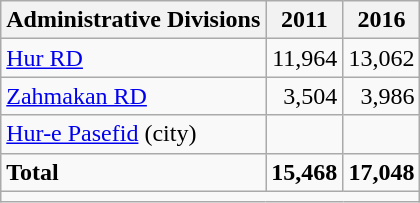<table class="wikitable">
<tr>
<th>Administrative Divisions</th>
<th>2011</th>
<th>2016</th>
</tr>
<tr>
<td><a href='#'>Hur RD</a></td>
<td style="text-align: right;">11,964</td>
<td style="text-align: right;">13,062</td>
</tr>
<tr>
<td><a href='#'>Zahmakan RD</a></td>
<td style="text-align: right;">3,504</td>
<td style="text-align: right;">3,986</td>
</tr>
<tr>
<td><a href='#'>Hur-e Pasefid</a> (city)</td>
<td style="text-align: right;"></td>
<td style="text-align: right;"></td>
</tr>
<tr>
<td><strong>Total</strong></td>
<td style="text-align: right;"><strong>15,468</strong></td>
<td style="text-align: right;"><strong>17,048</strong></td>
</tr>
<tr>
<td colspan=3></td>
</tr>
</table>
